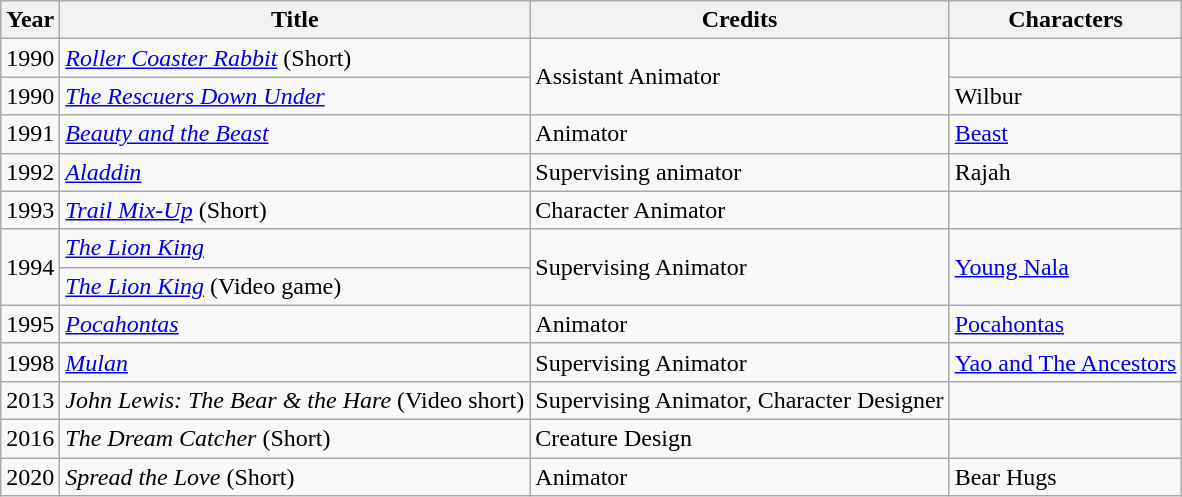<table class="wikitable sortable">
<tr>
<th>Year</th>
<th>Title</th>
<th>Credits</th>
<th>Characters</th>
</tr>
<tr>
<td>1990</td>
<td><em><a href='#'>Roller Coaster Rabbit</a></em> (Short)</td>
<td rowspan="2">Assistant Animator</td>
<td></td>
</tr>
<tr>
<td>1990</td>
<td><em><a href='#'>The Rescuers Down Under</a></em></td>
<td>Wilbur</td>
</tr>
<tr>
<td>1991</td>
<td><em><a href='#'>Beauty and the Beast</a></em></td>
<td>Animator</td>
<td><a href='#'>Beast</a></td>
</tr>
<tr>
<td>1992</td>
<td><em><a href='#'>Aladdin</a></em></td>
<td>Supervising animator</td>
<td>Rajah</td>
</tr>
<tr>
<td>1993</td>
<td><em><a href='#'>Trail Mix-Up</a></em> (Short)</td>
<td>Character Animator</td>
<td></td>
</tr>
<tr>
<td rowspan="2">1994</td>
<td><em><a href='#'>The Lion King</a></em></td>
<td rowspan="2">Supervising Animator</td>
<td rowspan="2"><a href='#'>Young Nala</a></td>
</tr>
<tr>
<td><em><a href='#'>The Lion King</a></em> (Video game)</td>
</tr>
<tr>
<td>1995</td>
<td><em><a href='#'>Pocahontas</a></em></td>
<td>Animator</td>
<td><a href='#'>Pocahontas</a></td>
</tr>
<tr>
<td>1998</td>
<td><em><a href='#'>Mulan</a></em></td>
<td>Supervising Animator</td>
<td><a href='#'>Yao and The Ancestors</a></td>
</tr>
<tr>
<td>2013</td>
<td><em>John Lewis: The Bear & the Hare</em> (Video short)</td>
<td>Supervising Animator, Character Designer</td>
<td></td>
</tr>
<tr>
<td>2016</td>
<td><em>The Dream Catcher</em> (Short)</td>
<td>Creature Design</td>
<td></td>
</tr>
<tr>
<td>2020</td>
<td><em>Spread the Love</em> (Short)</td>
<td>Animator</td>
<td>Bear Hugs</td>
</tr>
</table>
